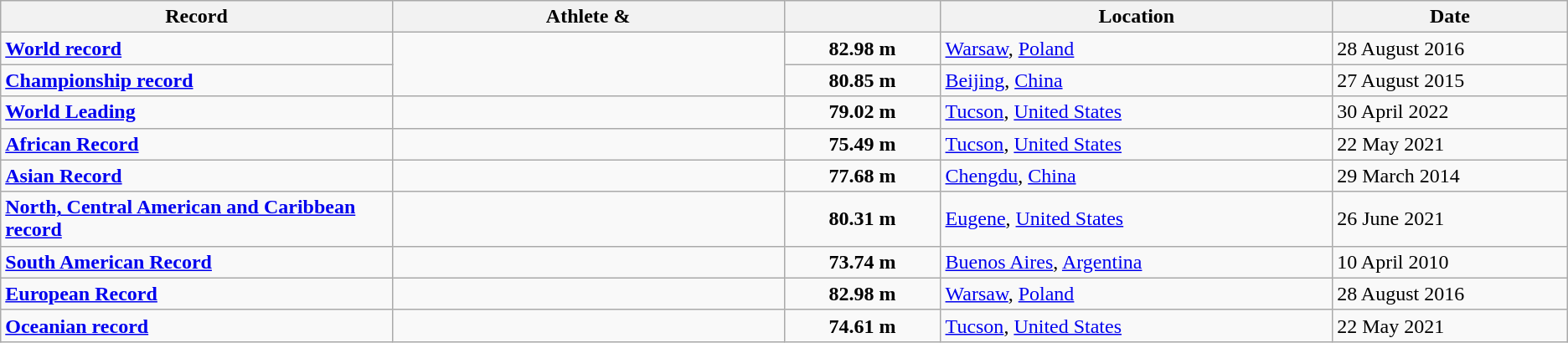<table class="wikitable">
<tr>
<th width=25% align=center>Record</th>
<th width=25% align=center>Athlete & </th>
<th width=10% align=center></th>
<th width=25% align=center>Location</th>
<th width=15% align=center>Date</th>
</tr>
<tr>
<td><strong><a href='#'>World record</a></strong></td>
<td rowspan=2></td>
<td align=center><strong>82.98 m</strong></td>
<td><a href='#'>Warsaw</a>, <a href='#'>Poland</a></td>
<td>28 August 2016</td>
</tr>
<tr>
<td><strong><a href='#'>Championship record</a></strong></td>
<td align=center><strong>80.85 m</strong></td>
<td><a href='#'>Beijing</a>, <a href='#'>China</a></td>
<td>27 August 2015</td>
</tr>
<tr>
<td><strong><a href='#'>World Leading</a></strong></td>
<td></td>
<td align=center><strong>79.02 m</strong></td>
<td><a href='#'>Tucson</a>, <a href='#'>United States</a></td>
<td>30 April 2022</td>
</tr>
<tr>
<td><strong><a href='#'>African Record</a></strong></td>
<td></td>
<td align=center><strong>75.49 m</strong></td>
<td><a href='#'>Tucson</a>, <a href='#'>United States</a></td>
<td>22 May 2021</td>
</tr>
<tr>
<td><strong><a href='#'>Asian Record</a></strong></td>
<td></td>
<td align=center><strong>77.68 m</strong></td>
<td><a href='#'>Chengdu</a>, <a href='#'>China</a></td>
<td>29 March 2014</td>
</tr>
<tr>
<td><strong><a href='#'>North, Central American and Caribbean record</a></strong></td>
<td></td>
<td align=center><strong>80.31 m</strong></td>
<td><a href='#'>Eugene</a>, <a href='#'>United States</a></td>
<td>26 June 2021</td>
</tr>
<tr>
<td><strong><a href='#'>South American Record</a></strong></td>
<td></td>
<td align=center><strong>73.74 m</strong></td>
<td><a href='#'>Buenos Aires</a>, <a href='#'>Argentina</a></td>
<td>10 April 2010</td>
</tr>
<tr>
<td><strong><a href='#'>European Record</a></strong></td>
<td></td>
<td align=center><strong>82.98 m</strong></td>
<td><a href='#'>Warsaw</a>, <a href='#'>Poland</a></td>
<td>28 August 2016</td>
</tr>
<tr>
<td><strong><a href='#'>Oceanian record</a></strong></td>
<td></td>
<td align=center><strong>74.61 m</strong></td>
<td><a href='#'>Tucson</a>, <a href='#'>United States</a></td>
<td>22 May 2021</td>
</tr>
</table>
